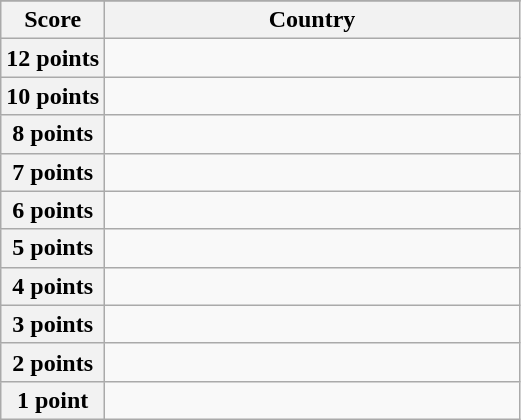<table class="wikitable">
<tr>
</tr>
<tr>
<th scope="col" width="20%">Score</th>
<th scope="col">Country</th>
</tr>
<tr>
<th scope="row">12 points</th>
<td></td>
</tr>
<tr>
<th scope="row">10 points</th>
<td></td>
</tr>
<tr>
<th scope="row">8 points</th>
<td></td>
</tr>
<tr>
<th scope="row">7 points</th>
<td></td>
</tr>
<tr>
<th scope="row">6 points</th>
<td></td>
</tr>
<tr>
<th scope="row">5 points</th>
<td></td>
</tr>
<tr>
<th scope="row">4 points</th>
<td></td>
</tr>
<tr>
<th scope="row">3 points</th>
<td></td>
</tr>
<tr>
<th scope="row">2 points</th>
<td></td>
</tr>
<tr>
<th scope="row">1 point</th>
<td></td>
</tr>
</table>
